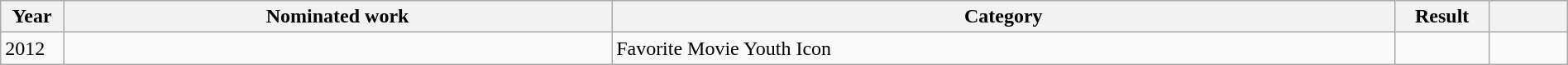<table class="wikitable" style="width:100%;">
<tr>
<th scope="col" style="width:4%;">Year</th>
<th scope="col" style="width:35%;">Nominated work</th>
<th scope="col" style="width:50%;">Category</th>
<th scope="col" style="width:6%;">Result</th>
<th scope="col" style="width:5%;"></th>
</tr>
<tr>
<td>2012</td>
<td></td>
<td>Favorite Movie Youth Icon</td>
<td></td>
<td style="text-align:center;"></td>
</tr>
</table>
